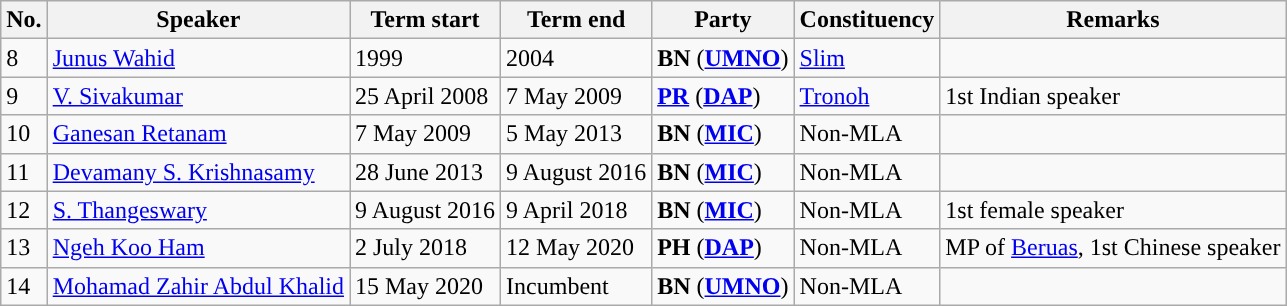<table class=wikitable>
<tr>
<th>No.</th>
<th>Speaker</th>
<th>Term start</th>
<th>Term end</th>
<th>Party</th>
<th>Constituency</th>
<th>Remarks</th>
</tr>
<tr>
<td>8</td>
<td><a href='#'>Junus Wahid</a></td>
<td>1999</td>
<td>2004</td>
<td><strong>BN</strong> (<strong><a href='#'>UMNO</a></strong>)</td>
<td><a href='#'>Slim</a></td>
<td></td>
</tr>
<tr>
<td>9</td>
<td><a href='#'>V. Sivakumar</a></td>
<td>25 April 2008</td>
<td>7 May 2009</td>
<td><strong><a href='#'>PR</a></strong> (<strong><a href='#'>DAP</a></strong>)</td>
<td><a href='#'>Tronoh</a></td>
<td>1st Indian speaker</td>
</tr>
<tr>
<td>10</td>
<td><a href='#'>Ganesan Retanam</a></td>
<td>7 May 2009</td>
<td>5 May 2013</td>
<td><strong>BN</strong> (<strong><a href='#'>MIC</a></strong>)</td>
<td>Non-MLA</td>
<td></td>
</tr>
<tr>
<td>11</td>
<td><a href='#'>Devamany S. Krishnasamy</a></td>
<td>28 June 2013</td>
<td>9 August 2016</td>
<td><strong>BN</strong> (<strong><a href='#'>MIC</a></strong>)</td>
<td>Non-MLA</td>
<td></td>
</tr>
<tr>
<td>12</td>
<td><a href='#'>S. Thangeswary</a></td>
<td>9 August 2016</td>
<td>9 April 2018</td>
<td><strong>BN</strong> (<strong><a href='#'>MIC</a></strong>)</td>
<td>Non-MLA</td>
<td>1st female speaker</td>
</tr>
<tr>
<td>13</td>
<td><a href='#'>Ngeh Koo Ham</a></td>
<td>2 July 2018</td>
<td>12 May 2020</td>
<td><strong>PH</strong> (<strong><a href='#'>DAP</a></strong>)</td>
<td>Non-MLA</td>
<td>MP of <a href='#'>Beruas</a>, 1st Chinese speaker</td>
</tr>
<tr>
<td>14</td>
<td><a href='#'>Mohamad Zahir Abdul Khalid</a></td>
<td>15 May 2020</td>
<td>Incumbent</td>
<td><strong>BN</strong> (<strong><a href='#'>UMNO</a></strong>)</td>
<td>Non-MLA</td>
<td></td>
</tr>
</table>
